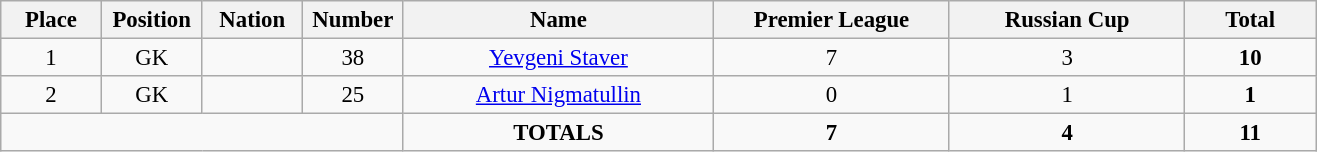<table class="wikitable" style="font-size: 95%; text-align: center;">
<tr>
<th width=60>Place</th>
<th width=60>Position</th>
<th width=60>Nation</th>
<th width=60>Number</th>
<th width=200>Name</th>
<th width=150>Premier League</th>
<th width=150>Russian Cup</th>
<th width=80><strong>Total</strong></th>
</tr>
<tr>
<td>1</td>
<td>GK</td>
<td></td>
<td>38</td>
<td><a href='#'>Yevgeni Staver</a></td>
<td>7</td>
<td>3</td>
<td><strong>10</strong></td>
</tr>
<tr>
<td>2</td>
<td>GK</td>
<td></td>
<td>25</td>
<td><a href='#'>Artur Nigmatullin</a></td>
<td>0</td>
<td>1</td>
<td><strong>1</strong></td>
</tr>
<tr>
<td colspan="4"></td>
<td><strong>TOTALS</strong></td>
<td><strong>7</strong></td>
<td><strong>4</strong></td>
<td><strong>11</strong></td>
</tr>
</table>
